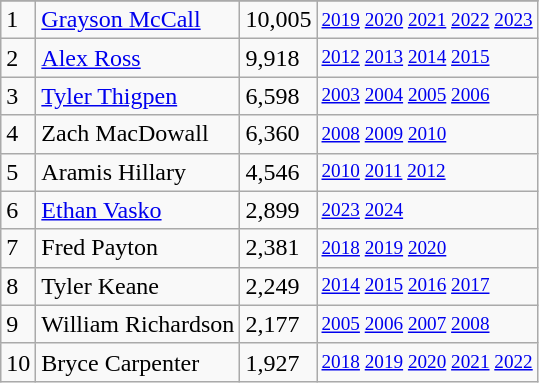<table class="wikitable">
<tr>
</tr>
<tr>
<td>1</td>
<td><a href='#'>Grayson McCall</a></td>
<td>10,005</td>
<td style="font-size:80%;"><a href='#'>2019</a> <a href='#'>2020</a> <a href='#'>2021</a> <a href='#'>2022</a> <a href='#'>2023</a></td>
</tr>
<tr>
<td>2</td>
<td><a href='#'>Alex Ross</a></td>
<td>9,918</td>
<td style="font-size:80%;"><a href='#'>2012</a> <a href='#'>2013</a> <a href='#'>2014</a> <a href='#'>2015</a></td>
</tr>
<tr>
<td>3</td>
<td><a href='#'>Tyler Thigpen</a></td>
<td>6,598</td>
<td style="font-size:80%;"><a href='#'>2003</a> <a href='#'>2004</a> <a href='#'>2005</a> <a href='#'>2006</a></td>
</tr>
<tr>
<td>4</td>
<td>Zach MacDowall</td>
<td>6,360</td>
<td style="font-size:80%;"><a href='#'>2008</a> <a href='#'>2009</a> <a href='#'>2010</a></td>
</tr>
<tr>
<td>5</td>
<td>Aramis Hillary</td>
<td>4,546</td>
<td style="font-size:80%;"><a href='#'>2010</a> <a href='#'>2011</a> <a href='#'>2012</a></td>
</tr>
<tr>
<td>6</td>
<td><a href='#'>Ethan Vasko</a></td>
<td>2,899</td>
<td style="font-size:80%;"><a href='#'>2023</a> <a href='#'>2024</a></td>
</tr>
<tr>
<td>7</td>
<td>Fred Payton</td>
<td>2,381</td>
<td style="font-size:80%;"><a href='#'>2018</a> <a href='#'>2019</a> <a href='#'>2020</a></td>
</tr>
<tr>
<td>8</td>
<td>Tyler Keane</td>
<td>2,249</td>
<td style="font-size:80%;"><a href='#'>2014</a> <a href='#'>2015</a> <a href='#'>2016</a> <a href='#'>2017</a></td>
</tr>
<tr>
<td>9</td>
<td>William Richardson</td>
<td>2,177</td>
<td style="font-size:80%;"><a href='#'>2005</a> <a href='#'>2006</a> <a href='#'>2007</a> <a href='#'>2008</a></td>
</tr>
<tr>
<td>10</td>
<td>Bryce Carpenter</td>
<td>1,927</td>
<td style="font-size:80%;"><a href='#'>2018</a> <a href='#'>2019</a> <a href='#'>2020</a> <a href='#'>2021</a> <a href='#'>2022</a></td>
</tr>
</table>
